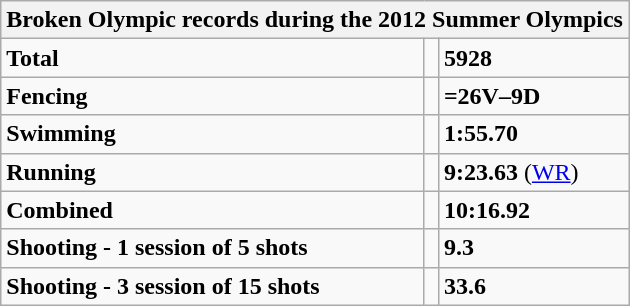<table class="wikitable">
<tr>
<th colspan="5">Broken Olympic records during the 2012 Summer Olympics</th>
</tr>
<tr>
<td><strong>Total</strong></td>
<td></td>
<td><strong>5928</strong></td>
</tr>
<tr>
<td><strong>Fencing</strong></td>
<td></td>
<td><strong>=26V–9D</strong></td>
</tr>
<tr>
<td><strong>Swimming</strong></td>
<td></td>
<td><strong>1:55.70</strong></td>
</tr>
<tr>
<td><strong>Running</strong></td>
<td></td>
<td><strong>9:23.63</strong> (<a href='#'>WR</a>)</td>
</tr>
<tr>
<td><strong>Combined</strong></td>
<td></td>
<td><strong>10:16.92 </strong></td>
</tr>
<tr>
<td><strong>Shooting - 1 session of 5 shots </strong></td>
<td></td>
<td><strong>9.3</strong></td>
</tr>
<tr>
<td><strong>Shooting - 3 session of 15 shots </strong></td>
<td></td>
<td><strong>33.6</strong></td>
</tr>
</table>
